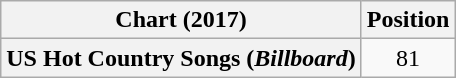<table class="wikitable plainrowheaders" style="text-align:center">
<tr>
<th scope="col">Chart (2017)</th>
<th scope="col">Position</th>
</tr>
<tr>
<th scope="row">US Hot Country Songs (<em>Billboard</em>)</th>
<td>81</td>
</tr>
</table>
